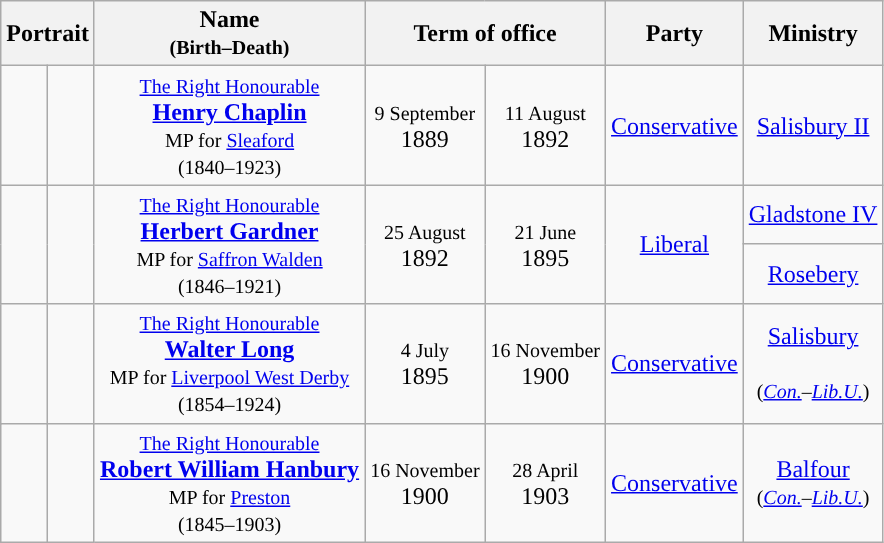<table class="wikitable" style="text-align:center; white-space: nowrap;">
<tr>
<th colspan=2>Portrait</th>
<th>Name<br><small>(Birth–Death)</small></th>
<th colspan=2>Term of office</th>
<th>Party</th>
<th>Ministry</th>
</tr>
<tr>
<td style="background-color: "></td>
<td></td>
<td><a href='#'><small>The Right Honourable</small><br><strong>Henry Chaplin</strong></a><br><small>MP for <a href='#'>Sleaford</a><br>(1840–1923)</small></td>
<td><small>9 September</small><br>1889</td>
<td><small>11 August</small><br>1892</td>
<td><a href='#'>Conservative</a></td>
<td><a href='#'>Salisbury II</a></td>
</tr>
<tr>
<td rowspan=2 style="background-color: "></td>
<td rowspan=2></td>
<td rowspan=2><a href='#'><small>The Right Honourable</small><br><strong>Herbert Gardner</strong></a><br><small>MP for <a href='#'>Saffron Walden</a><br>(1846–1921)</small></td>
<td rowspan=2><small>25 August</small><br>1892</td>
<td rowspan=2><small>21 June</small><br>1895</td>
<td rowspan=2 ><a href='#'>Liberal</a></td>
<td><a href='#'>Gladstone IV</a></td>
</tr>
<tr>
<td><a href='#'>Rosebery</a></td>
</tr>
<tr>
<td style="background-color: "></td>
<td></td>
<td><a href='#'><small>The Right Honourable</small><br><strong>Walter Long</strong></a><br><small>MP for <a href='#'>Liverpool West Derby</a><br>(1854–1924)</small></td>
<td><small>4 July</small><br>1895</td>
<td><small>16 November</small><br>1900</td>
<td><a href='#'>Conservative</a></td>
<td rowspan=2 ><a href='#'>Salisbury<br></a><br><small>(<em><a href='#'>Con.</a>–<a href='#'>Lib.U.</a></em>)</small></td>
</tr>
<tr>
<td rowspan=2 style="background-color: "></td>
<td rowspan=2></td>
<td rowspan=2><a href='#'><small>The Right Honourable</small><br><strong>Robert William Hanbury</strong></a><br><small>MP for <a href='#'>Preston</a><br>(1845–1903)</small></td>
<td rowspan=2><small>16 November</small><br>1900</td>
<td rowspan=2><small>28 April</small><br>1903</td>
<td rowspan=2 ><a href='#'>Conservative</a></td>
</tr>
<tr>
<td><a href='#'>Balfour</a><br><small>(<em><a href='#'>Con.</a>–<a href='#'>Lib.U.</a></em>)</small></td>
</tr>
</table>
